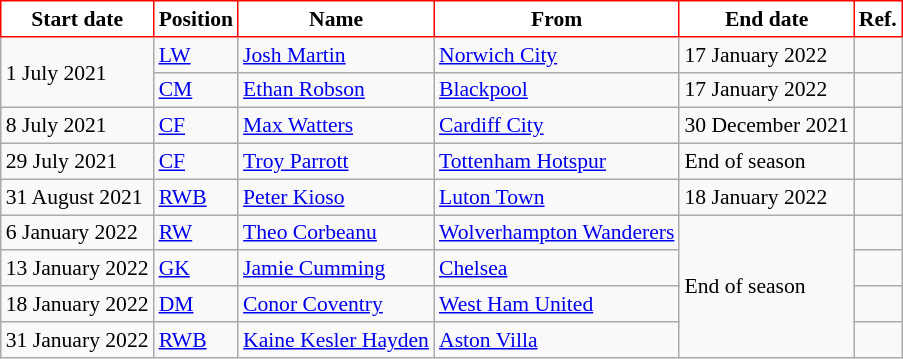<table class="wikitable" style="font-size:90%; ">
<tr>
<th style="background:#FFFFFF; color:black; border:1px solid red;">Start date</th>
<th style="background:#FFFFFF; color:black; border:1px solid red;">Position</th>
<th style="background:#FFFFFF; color:black; border:1px solid red;">Name</th>
<th style="background:#FFFFFF; color:black; border:1px solid red;">From</th>
<th style="background:#FFFFFF; color:black; border:1px solid red;">End date</th>
<th style="background:#FFFFFF; color:black; border:1px solid red;">Ref.</th>
</tr>
<tr>
<td rowspan="2">1 July 2021</td>
<td><a href='#'>LW</a></td>
<td> <a href='#'>Josh Martin</a></td>
<td><a href='#'>Norwich City</a></td>
<td>17 January 2022</td>
<td></td>
</tr>
<tr>
<td><a href='#'>CM</a></td>
<td> <a href='#'>Ethan Robson</a></td>
<td><a href='#'>Blackpool</a></td>
<td>17 January 2022</td>
<td></td>
</tr>
<tr>
<td>8 July 2021</td>
<td><a href='#'>CF</a></td>
<td> <a href='#'>Max Watters</a></td>
<td><a href='#'>Cardiff City</a></td>
<td>30 December 2021</td>
<td></td>
</tr>
<tr>
<td>29 July 2021</td>
<td><a href='#'>CF</a></td>
<td> <a href='#'>Troy Parrott</a></td>
<td><a href='#'>Tottenham Hotspur</a></td>
<td>End of season</td>
<td></td>
</tr>
<tr>
<td>31 August 2021</td>
<td><a href='#'>RWB</a></td>
<td> <a href='#'>Peter Kioso</a></td>
<td><a href='#'>Luton Town</a></td>
<td>18 January 2022</td>
<td></td>
</tr>
<tr>
<td>6 January 2022</td>
<td><a href='#'>RW</a></td>
<td> <a href='#'>Theo Corbeanu</a></td>
<td><a href='#'>Wolverhampton Wanderers</a></td>
<td rowspan="4">End of season</td>
<td></td>
</tr>
<tr>
<td>13 January 2022</td>
<td><a href='#'>GK</a></td>
<td> <a href='#'>Jamie Cumming</a></td>
<td><a href='#'>Chelsea</a></td>
<td></td>
</tr>
<tr>
<td>18 January 2022</td>
<td><a href='#'>DM</a></td>
<td> <a href='#'>Conor Coventry</a></td>
<td><a href='#'>West Ham United</a></td>
<td></td>
</tr>
<tr>
<td>31 January 2022</td>
<td><a href='#'>RWB</a></td>
<td> <a href='#'>Kaine Kesler Hayden</a></td>
<td><a href='#'>Aston Villa</a></td>
<td></td>
</tr>
</table>
